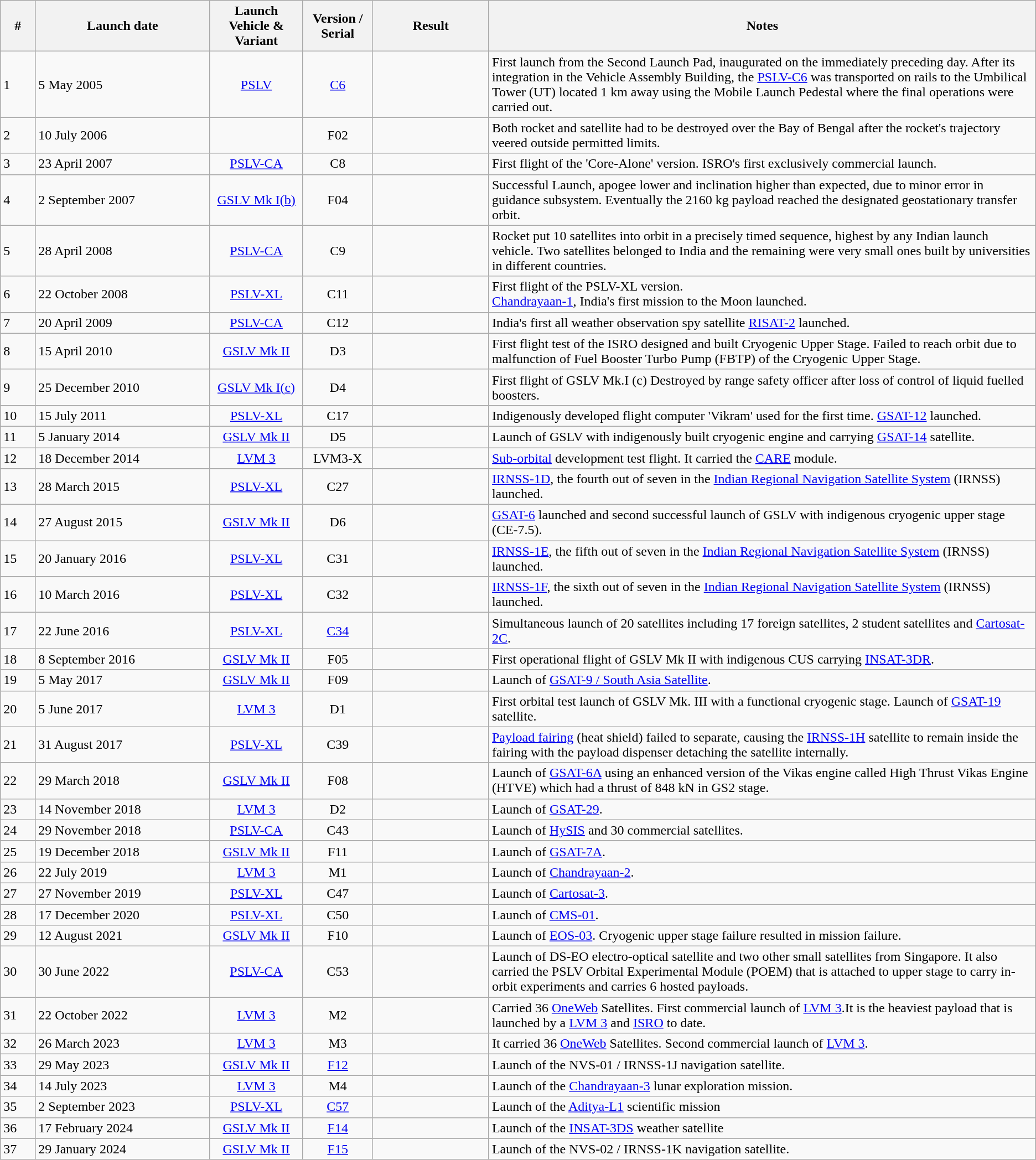<table class="wikitable sortable sticky-header">
<tr>
<th style="width:3%;">#</th>
<th style="width:15%;">Launch date</th>
<th style="width:8%;">Launch Vehicle & Variant</th>
<th style="width:6%;">Version / <br>Serial <br></th>
<th style="width:10%;">Result</th>
<th style="width:47%;">Notes</th>
</tr>
<tr>
<td>1</td>
<td>5 May 2005</td>
<td align=center><a href='#'>PSLV</a></td>
<td align=center><a href='#'>C6</a></td>
<td></td>
<td>First launch from the Second Launch Pad, inaugurated on the immediately preceding day. After its integration in the Vehicle Assembly Building, the <a href='#'>PSLV-C6</a> was transported on rails to the Umbilical Tower (UT) located 1 km away using the Mobile Launch Pedestal where the final operations were carried out.</td>
</tr>
<tr>
<td>2</td>
<td>10 July 2006</td>
<td align=center></td>
<td align=center>F02</td>
<td></td>
<td>Both rocket and satellite had to be destroyed over the Bay of Bengal after the rocket's trajectory veered outside permitted limits.</td>
</tr>
<tr>
<td>3</td>
<td>23 April 2007</td>
<td align=center><a href='#'>PSLV-CA</a></td>
<td align=center>C8</td>
<td></td>
<td>First flight of the 'Core-Alone' version. ISRO's first exclusively commercial launch.</td>
</tr>
<tr>
<td>4</td>
<td>2 September 2007</td>
<td align=center><a href='#'>GSLV Mk I(b)</a></td>
<td align=center>F04</td>
<td></td>
<td>Successful Launch, apogee lower and inclination higher than expected, due to minor error in guidance subsystem. Eventually the 2160 kg payload reached the designated geostationary transfer orbit.</td>
</tr>
<tr>
<td>5</td>
<td>28 April 2008</td>
<td align=center><a href='#'>PSLV-CA</a></td>
<td align=center>C9</td>
<td></td>
<td>Rocket put 10 satellites into orbit in a precisely timed sequence, highest by any Indian launch vehicle. Two satellites belonged to India and the remaining were very small ones built by universities in different countries.</td>
</tr>
<tr>
<td>6</td>
<td>22 October 2008</td>
<td align=center><a href='#'>PSLV-XL</a></td>
<td align=center>C11</td>
<td></td>
<td>First flight of the PSLV-XL version.<br> <a href='#'>Chandrayaan-1</a>, India's first mission to the Moon launched.</td>
</tr>
<tr>
<td>7</td>
<td>20 April 2009</td>
<td align=center><a href='#'>PSLV-CA</a></td>
<td align=center>C12</td>
<td></td>
<td>India's first all weather observation spy satellite <a href='#'>RISAT-2</a> launched.<br></td>
</tr>
<tr>
<td>8</td>
<td>15 April 2010</td>
<td align=center><a href='#'>GSLV Mk II</a></td>
<td align=center>D3</td>
<td></td>
<td>First flight test of the ISRO designed and built Cryogenic Upper Stage. Failed to reach orbit due to malfunction of Fuel Booster Turbo Pump (FBTP) of the Cryogenic Upper Stage.</td>
</tr>
<tr>
<td>9</td>
<td>25 December 2010</td>
<td align=center><a href='#'>GSLV Mk I(c)</a></td>
<td align=center>D4</td>
<td></td>
<td>First flight of GSLV Mk.I (c) Destroyed by range safety officer after loss of control of liquid fuelled boosters.</td>
</tr>
<tr>
<td>10</td>
<td>15 July 2011</td>
<td align=center><a href='#'>PSLV-XL</a></td>
<td align=center>C17</td>
<td></td>
<td>Indigenously developed flight computer 'Vikram' used for the first time. <a href='#'>GSAT-12</a> launched.</td>
</tr>
<tr>
<td>11</td>
<td>5 January 2014</td>
<td align=center><a href='#'>GSLV Mk II</a></td>
<td align=center>D5</td>
<td></td>
<td>Launch of GSLV with indigenously built cryogenic engine and carrying <a href='#'>GSAT-14</a> satellite.</td>
</tr>
<tr>
<td>12</td>
<td>18 December 2014</td>
<td align=center><a href='#'>LVM 3</a></td>
<td align=center>LVM3-X</td>
<td></td>
<td><a href='#'>Sub-orbital</a> development test flight. It carried the <a href='#'>CARE</a> module.</td>
</tr>
<tr>
<td>13</td>
<td>28 March 2015</td>
<td align=center><a href='#'>PSLV-XL</a></td>
<td align=center>C27</td>
<td></td>
<td><a href='#'>IRNSS-1D</a>, the fourth out of seven in the <a href='#'>Indian Regional Navigation Satellite System</a> (IRNSS) launched.</td>
</tr>
<tr>
<td>14</td>
<td>27 August 2015</td>
<td align=center><a href='#'>GSLV Mk II</a></td>
<td align=center>D6</td>
<td></td>
<td><a href='#'>GSAT-6</a> launched and second successful launch of GSLV with indigenous cryogenic upper stage (CE-7.5).</td>
</tr>
<tr>
<td>15</td>
<td>20 January 2016</td>
<td align=center><a href='#'>PSLV-XL</a></td>
<td align=center>C31</td>
<td></td>
<td><a href='#'>IRNSS-1E</a>, the fifth out of seven in the <a href='#'>Indian Regional Navigation Satellite System</a> (IRNSS) launched.</td>
</tr>
<tr>
<td>16</td>
<td>10 March 2016</td>
<td align=center><a href='#'>PSLV-XL</a></td>
<td align=center>C32</td>
<td></td>
<td><a href='#'>IRNSS-1F</a>, the sixth out of seven in the <a href='#'>Indian Regional Navigation Satellite System</a> (IRNSS) launched.</td>
</tr>
<tr>
<td>17</td>
<td>22 June 2016</td>
<td align=center><a href='#'>PSLV-XL</a></td>
<td align=center><a href='#'>C34</a></td>
<td></td>
<td>Simultaneous launch of 20 satellites including 17 foreign satellites, 2 student satellites and <a href='#'>Cartosat-2C</a>.</td>
</tr>
<tr>
<td>18</td>
<td>8 September 2016</td>
<td align=center><a href='#'>GSLV Mk II</a></td>
<td align=center>F05</td>
<td></td>
<td>First operational flight of GSLV Mk II with indigenous CUS carrying <a href='#'>INSAT-3DR</a>.</td>
</tr>
<tr>
<td>19</td>
<td>5 May 2017</td>
<td align=center><a href='#'>GSLV Mk II</a></td>
<td align=center>F09</td>
<td></td>
<td>Launch of <a href='#'>GSAT-9 / South Asia Satellite</a>.</td>
</tr>
<tr>
<td>20</td>
<td>5 June 2017</td>
<td align=center><a href='#'>LVM 3</a></td>
<td align=center>D1</td>
<td></td>
<td>First orbital test launch of GSLV Mk. III with a functional cryogenic stage. Launch of <a href='#'>GSAT-19</a> satellite.</td>
</tr>
<tr>
<td>21</td>
<td>31 August 2017</td>
<td align=center><a href='#'>PSLV-XL</a></td>
<td align=center>C39</td>
<td></td>
<td><a href='#'>Payload fairing</a> (heat shield) failed to separate, causing the <a href='#'>IRNSS-1H</a> satellite to remain inside the fairing with the payload dispenser detaching the satellite internally.</td>
</tr>
<tr>
<td>22</td>
<td>29 March 2018</td>
<td align=center><a href='#'>GSLV Mk II</a></td>
<td align=center>F08</td>
<td></td>
<td>Launch of <a href='#'>GSAT-6A</a> using an enhanced version of the Vikas engine called High Thrust Vikas Engine (HTVE) which had a thrust of 848 kN in GS2 stage.</td>
</tr>
<tr>
<td>23</td>
<td>14 November 2018</td>
<td align=center><a href='#'>LVM 3</a></td>
<td align=center>D2</td>
<td></td>
<td>Launch of <a href='#'>GSAT-29</a>.</td>
</tr>
<tr>
<td>24</td>
<td>29 November 2018</td>
<td align=center><a href='#'>PSLV-CA</a></td>
<td align=center>C43</td>
<td></td>
<td>Launch of <a href='#'>HySIS</a> and 30 commercial satellites.</td>
</tr>
<tr>
<td>25</td>
<td>19 December 2018</td>
<td align=center><a href='#'>GSLV Mk II</a></td>
<td align=center>F11</td>
<td></td>
<td>Launch of <a href='#'>GSAT-7A</a>.</td>
</tr>
<tr>
<td>26</td>
<td>22 July 2019</td>
<td align=center><a href='#'>LVM 3</a></td>
<td align=center>M1</td>
<td></td>
<td>Launch of <a href='#'>Chandrayaan-2</a>.</td>
</tr>
<tr>
<td>27</td>
<td>27 November 2019</td>
<td align=center><a href='#'>PSLV-XL</a></td>
<td align=center>C47</td>
<td></td>
<td>Launch of <a href='#'>Cartosat-3</a>.</td>
</tr>
<tr>
<td>28</td>
<td>17 December 2020</td>
<td align=center><a href='#'>PSLV-XL</a></td>
<td align=center>C50</td>
<td></td>
<td>Launch of <a href='#'>CMS-01</a>.</td>
</tr>
<tr>
<td>29</td>
<td>12 August 2021</td>
<td align=center><a href='#'>GSLV Mk II</a></td>
<td align=center>F10</td>
<td></td>
<td>Launch of <a href='#'>EOS-03</a>. Cryogenic upper stage failure resulted in mission failure.</td>
</tr>
<tr>
<td>30</td>
<td>30 June 2022</td>
<td align=center><a href='#'>PSLV-CA</a></td>
<td align=center>C53</td>
<td></td>
<td>Launch of DS-EO electro-optical satellite and two other small satellites from Singapore. It  also carried the PSLV Orbital Experimental Module (POEM) that is attached to upper stage to carry in-orbit experiments and carries 6 hosted payloads.</td>
</tr>
<tr>
<td>31</td>
<td>22 October 2022</td>
<td align=center><a href='#'>LVM 3</a></td>
<td align=center>M2</td>
<td></td>
<td>Carried 36 <a href='#'>OneWeb</a> Satellites. First commercial launch of <a href='#'>LVM 3</a>.It is the heaviest payload that is launched by a <a href='#'>LVM 3</a> and <a href='#'>ISRO</a> to date.</td>
</tr>
<tr>
<td>32</td>
<td>26 March 2023</td>
<td align=center><a href='#'>LVM 3</a></td>
<td align=center>M3</td>
<td></td>
<td>It carried 36 <a href='#'>OneWeb</a> Satellites. Second commercial launch of <a href='#'>LVM 3</a>.</td>
</tr>
<tr>
<td>33</td>
<td>29 May 2023</td>
<td align=center><a href='#'>GSLV Mk II</a></td>
<td align=center><a href='#'>F12</a></td>
<td></td>
<td>Launch of the NVS-01 / IRNSS-1J navigation satellite.</td>
</tr>
<tr>
<td>34</td>
<td>14 July 2023</td>
<td align=center><a href='#'>LVM 3</a></td>
<td align=center>M4</td>
<td></td>
<td>Launch of the <a href='#'>Chandrayaan-3</a> lunar exploration mission.</td>
</tr>
<tr>
<td>35</td>
<td>2 September 2023</td>
<td align=center><a href='#'>PSLV-XL</a></td>
<td align=center><a href='#'>C57</a></td>
<td></td>
<td>Launch of the <a href='#'>Aditya-L1</a> scientific mission</td>
</tr>
<tr>
<td>36</td>
<td>17 February 2024</td>
<td align=center><a href='#'>GSLV Mk II</a></td>
<td align=center><a href='#'>F14</a></td>
<td></td>
<td>Launch of the <a href='#'>INSAT-3DS</a> weather satellite</td>
</tr>
<tr>
<td>37</td>
<td>29 January 2024</td>
<td align=center><a href='#'>GSLV Mk II</a></td>
<td align=center><a href='#'>F15</a></td>
<td></td>
<td>Launch of the NVS-02 / IRNSS-1K navigation satellite.</td>
</tr>
</table>
